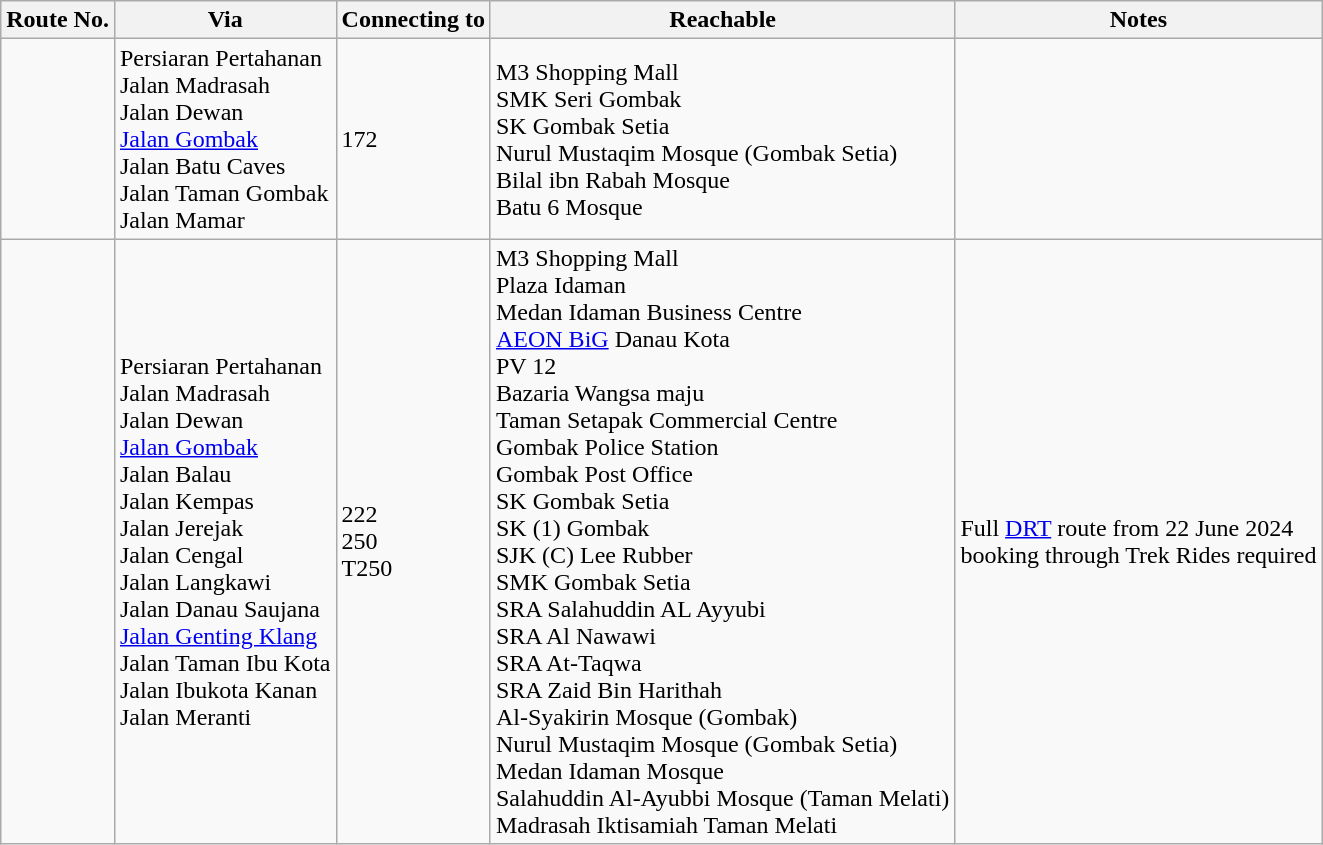<table class="wikitable">
<tr>
<th>Route No.</th>
<th>Via</th>
<th>Connecting to</th>
<th>Reachable</th>
<th>Notes</th>
</tr>
<tr>
<td></td>
<td>Persiaran Pertahanan <br> Jalan Madrasah <br> Jalan Dewan <br> <a href='#'>Jalan Gombak</a> <br> Jalan Batu Caves <br> Jalan Taman Gombak <br> Jalan Mamar</td>
<td>172</td>
<td>M3 Shopping Mall <br> SMK Seri Gombak <br> SK Gombak Setia <br> Nurul Mustaqim Mosque (Gombak Setia) <br> Bilal ibn Rabah Mosque <br> Batu 6 Mosque</td>
<td></td>
</tr>
<tr>
<td></td>
<td>Persiaran Pertahanan <br> Jalan Madrasah <br> Jalan Dewan <br> <a href='#'>Jalan Gombak</a> <br> Jalan Balau <br> Jalan Kempas <br> Jalan Jerejak <br> Jalan Cengal <br> Jalan Langkawi <br> Jalan Danau Saujana  <br> <a href='#'>Jalan Genting Klang</a> <br> Jalan Taman Ibu Kota <br> Jalan Ibukota Kanan <br> Jalan Meranti</td>
<td>222 <br> 250 <br> T250</td>
<td>M3 Shopping Mall <br> Plaza Idaman <br> Medan Idaman Business Centre <br> <a href='#'>AEON BiG</a> Danau Kota <br> PV 12 <br> Bazaria Wangsa maju <br> Taman Setapak Commercial Centre <br> Gombak Police Station <br> Gombak Post Office <br> SK Gombak Setia <br> SK (1) Gombak <br> SJK (C) Lee Rubber <br> SMK Gombak Setia <br> SRA Salahuddin AL Ayyubi <br> SRA Al Nawawi <br> SRA At-Taqwa <br> SRA Zaid Bin Harithah <br> Al-Syakirin Mosque (Gombak) <br> Nurul Mustaqim Mosque (Gombak Setia) <br> Medan Idaman Mosque <br> Salahuddin Al-Ayubbi Mosque (Taman Melati) <br> Madrasah Iktisamiah Taman Melati</td>
<td>Full <a href='#'>DRT</a> route from 22 June 2024<br>booking through Trek Rides required</td>
</tr>
</table>
